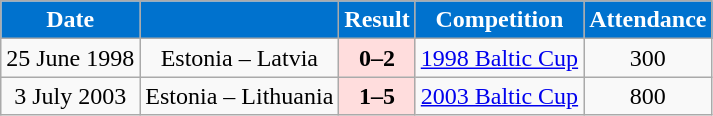<table class="wikitable"style="text-align:center">
<tr>
<th style="background:#0072CE; color:white">Date</th>
<th style="background:#0072CE; color:white"></th>
<th style="background:#0072CE; color:white">Result</th>
<th style="background:#0072CE; color:white">Competition</th>
<th style="background:#0072CE; color:white">Attendance</th>
</tr>
<tr>
<td>25 June 1998</td>
<td> Estonia – Latvia </td>
<td style="background:#fdd"><strong>0–2</strong></td>
<td><a href='#'>1998 Baltic Cup</a></td>
<td>300</td>
</tr>
<tr>
<td>3 July 2003</td>
<td> Estonia – Lithuania </td>
<td style="background:#fdd"><strong>1–5</strong></td>
<td><a href='#'>2003 Baltic Cup</a></td>
<td>800</td>
</tr>
</table>
